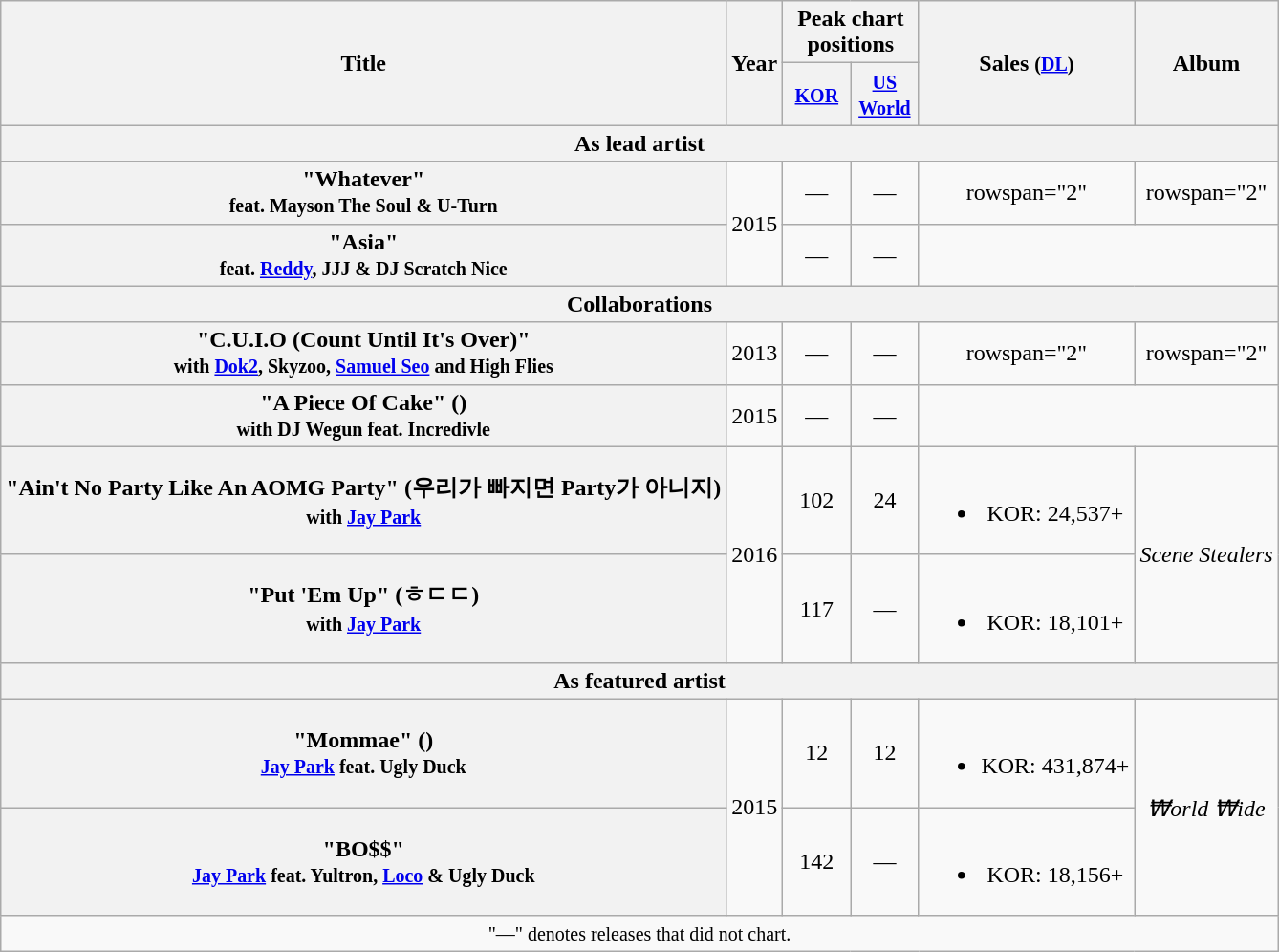<table class="wikitable plainrowheaders" style="text-align:center;">
<tr>
<th scope="col" rowspan="2">Title</th>
<th scope="col" rowspan="2">Year</th>
<th scope="col" colspan="2">Peak chart <br> positions</th>
<th scope="col" rowspan="2">Sales <small>(<a href='#'>DL</a>)</small></th>
<th scope="col" rowspan="2">Album</th>
</tr>
<tr>
<th scope="col" style="width:2.5em;"><small><a href='#'>KOR</a></small><br></th>
<th scope="col" style="width:2.5em;"><small><a href='#'>US World</a></small><br></th>
</tr>
<tr>
<th scope="col" colspan="6">As lead artist</th>
</tr>
<tr>
<th scope="row">"Whatever" <br><small>feat. Mayson The Soul & U-Turn</small></th>
<td rowspan="2">2015</td>
<td>—</td>
<td>—</td>
<td>rowspan="2" </td>
<td>rowspan="2" </td>
</tr>
<tr>
<th scope="row">"Asia" <br><small>feat. <a href='#'>Reddy</a>, JJJ & DJ Scratch Nice</small></th>
<td>—</td>
<td>—</td>
</tr>
<tr>
<th scope="col" colspan="6">Collaborations</th>
</tr>
<tr>
<th scope="row">"C.U.I.O (Count Until It's Over)" <br><small>with <a href='#'>Dok2</a>, Skyzoo, <a href='#'>Samuel Seo</a> and High Flies</small></th>
<td>2013</td>
<td>—</td>
<td>—</td>
<td>rowspan="2" </td>
<td>rowspan="2" </td>
</tr>
<tr>
<th scope="row">"A Piece Of Cake" () <br><small>with DJ Wegun feat. Incredivle</small></th>
<td>2015</td>
<td>—</td>
<td>—</td>
</tr>
<tr>
<th scope="row">"Ain't No Party Like An AOMG Party" (우리가 빠지면 Party가 아니지) <br><small>with <a href='#'>Jay Park</a></small></th>
<td rowspan="2">2016</td>
<td>102</td>
<td>24</td>
<td><br><ul><li>KOR: 24,537+</li></ul></td>
<td rowspan="2"><em>Scene Stealers</em></td>
</tr>
<tr>
<th scope="row">"Put 'Em Up" (ㅎㄷㄷ) <br><small>with <a href='#'>Jay Park</a></small></th>
<td>117</td>
<td>—</td>
<td><br><ul><li>KOR: 18,101+</li></ul></td>
</tr>
<tr>
<th scope="col" colspan="6">As featured artist</th>
</tr>
<tr>
<th scope="row">"Mommae" () <br><small><a href='#'>Jay Park</a> feat. Ugly Duck</small></th>
<td rowspan="2">2015</td>
<td>12</td>
<td>12</td>
<td><br><ul><li>KOR: 431,874+</li></ul></td>
<td rowspan="2"><em>₩orld ₩ide</em></td>
</tr>
<tr>
<th scope="row">"BO$$" <br><small><a href='#'>Jay Park</a> feat. Yultron, <a href='#'>Loco</a> & Ugly Duck</small></th>
<td>142</td>
<td>—</td>
<td><br><ul><li>KOR: 18,156+</li></ul></td>
</tr>
<tr>
<td colspan="6" align="center"><small>"—" denotes releases that did not chart.</small></td>
</tr>
</table>
